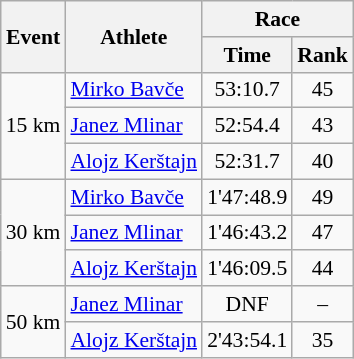<table class="wikitable" border="1" style="font-size:90%">
<tr>
<th rowspan=2>Event</th>
<th rowspan=2>Athlete</th>
<th colspan=2>Race</th>
</tr>
<tr>
<th>Time</th>
<th>Rank</th>
</tr>
<tr>
<td rowspan=3>15 km</td>
<td><a href='#'>Mirko Bavče</a></td>
<td align=center>53:10.7</td>
<td align=center>45</td>
</tr>
<tr>
<td><a href='#'>Janez Mlinar</a></td>
<td align=center>52:54.4</td>
<td align=center>43</td>
</tr>
<tr>
<td><a href='#'>Alojz Kerštajn</a></td>
<td align=center>52:31.7</td>
<td align=center>40</td>
</tr>
<tr>
<td rowspan=3>30 km</td>
<td><a href='#'>Mirko Bavče</a></td>
<td align=center>1'47:48.9</td>
<td align=center>49</td>
</tr>
<tr>
<td><a href='#'>Janez Mlinar</a></td>
<td align=center>1'46:43.2</td>
<td align=center>47</td>
</tr>
<tr>
<td><a href='#'>Alojz Kerštajn</a></td>
<td align=center>1'46:09.5</td>
<td align=center>44</td>
</tr>
<tr>
<td rowspan=2>50 km</td>
<td><a href='#'>Janez Mlinar</a></td>
<td align=center>DNF</td>
<td align=center>–</td>
</tr>
<tr>
<td><a href='#'>Alojz Kerštajn</a></td>
<td align=center>2'43:54.1</td>
<td align=center>35</td>
</tr>
</table>
